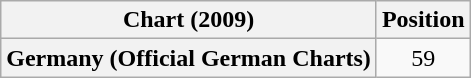<table class="wikitable plainrowheaders" style="text-align:center">
<tr>
<th scope="col">Chart (2009)</th>
<th scope="col">Position</th>
</tr>
<tr>
<th scope="row">Germany (Official German Charts)</th>
<td>59</td>
</tr>
</table>
